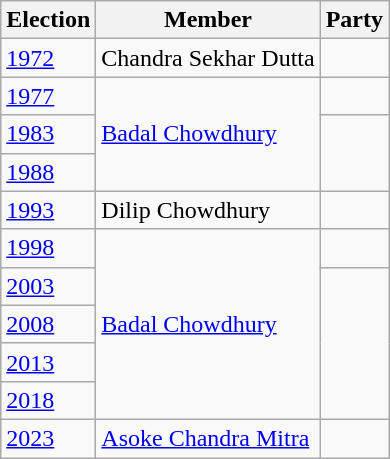<table class="wikitable sortable">
<tr>
<th>Election</th>
<th>Member</th>
<th colspan=2>Party</th>
</tr>
<tr>
<td><a href='#'>1972</a></td>
<td>Chandra Sekhar Dutta</td>
<td></td>
</tr>
<tr>
<td><a href='#'>1977</a></td>
<td rowspan=3><a href='#'>Badal Chowdhury</a></td>
<td></td>
</tr>
<tr>
<td><a href='#'>1983</a></td>
</tr>
<tr>
<td><a href='#'>1988</a></td>
</tr>
<tr>
<td><a href='#'>1993</a></td>
<td>Dilip Chowdhury</td>
<td></td>
</tr>
<tr>
<td><a href='#'>1998</a></td>
<td rowspan=5><a href='#'>Badal Chowdhury</a></td>
<td></td>
</tr>
<tr>
<td><a href='#'>2003</a></td>
</tr>
<tr>
<td><a href='#'>2008</a></td>
</tr>
<tr>
<td><a href='#'>2013</a></td>
</tr>
<tr>
<td><a href='#'>2018</a></td>
</tr>
<tr>
<td><a href='#'>2023</a></td>
<td><a href='#'>Asoke Chandra Mitra</a></td>
<td></td>
</tr>
</table>
